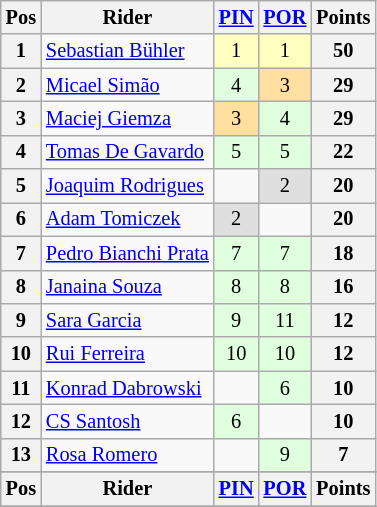<table class="wikitable" style="font-size: 85%; text-align: center;">
<tr valign="top">
<th valign="middle">Pos</th>
<th valign="middle">Rider</th>
<th><a href='#'>PIN</a><br></th>
<th><a href='#'>POR</a><br></th>
<th valign="middle">Points</th>
</tr>
<tr>
<th>1</th>
<td align=left> <a href='#'>Sebastian Bühler</a></td>
<td style="background:#ffffbf;">1</td>
<td style="background:#ffffbf;">1</td>
<th>50</th>
</tr>
<tr>
<th>2</th>
<td align=left> <a href='#'>Micael Simão</a></td>
<td style="background:#dfffdf;">4</td>
<td style="background:#ffdf9f;">3</td>
<th>29</th>
</tr>
<tr>
<th>3</th>
<td align=left> <a href='#'>Maciej Giemza</a></td>
<td style="background:#ffdf9f;">3</td>
<td style="background:#dfffdf;">4</td>
<th>29</th>
</tr>
<tr>
<th>4</th>
<td align=left> <a href='#'>Tomas De Gavardo</a></td>
<td style="background:#dfffdf;">5</td>
<td style="background:#dfffdf;">5</td>
<th>22</th>
</tr>
<tr>
<th>5</th>
<td align=left> <a href='#'>Joaquim Rodrigues</a></td>
<td></td>
<td style="background:#dfdfdf;">2</td>
<th>20</th>
</tr>
<tr>
<th>6</th>
<td align=left> <a href='#'>Adam Tomiczek</a></td>
<td style="background:#dfdfdf;">2</td>
<td></td>
<th>20</th>
</tr>
<tr>
<th>7</th>
<td align=left> <a href='#'>Pedro Bianchi Prata</a></td>
<td style="background:#dfffdf;">7</td>
<td style="background:#dfffdf;">7</td>
<th>18</th>
</tr>
<tr>
<th>8</th>
<td align=left> <a href='#'>Janaina Souza</a></td>
<td style="background:#dfffdf;">8</td>
<td style="background:#dfffdf;">8</td>
<th>16</th>
</tr>
<tr>
<th>9</th>
<td align=left> <a href='#'>Sara Garcia</a></td>
<td style="background:#dfffdf;">9</td>
<td style="background:#dfffdf;">11</td>
<th>12</th>
</tr>
<tr>
<th>10</th>
<td align=left> <a href='#'>Rui Ferreira</a></td>
<td style="background:#dfffdf;">10</td>
<td style="background:#dfffdf;">10</td>
<th>12</th>
</tr>
<tr>
<th>11</th>
<td align=left> <a href='#'>Konrad Dabrowski</a></td>
<td></td>
<td style="background:#dfffdf;">6</td>
<th>10</th>
</tr>
<tr>
<th>12</th>
<td align=left> <a href='#'>CS Santosh</a></td>
<td style="background:#dfffdf;">6</td>
<td></td>
<th>10</th>
</tr>
<tr>
<th>13</th>
<td align=left> <a href='#'>Rosa Romero</a></td>
<td></td>
<td style="background:#dfffdf;">9</td>
<th>7</th>
</tr>
<tr>
</tr>
<tr valign="top">
<th valign="middle">Pos</th>
<th valign="middle">Rider</th>
<th><a href='#'>PIN</a><br></th>
<th><a href='#'>POR</a><br></th>
<th valign="middle">Points</th>
</tr>
<tr>
</tr>
</table>
